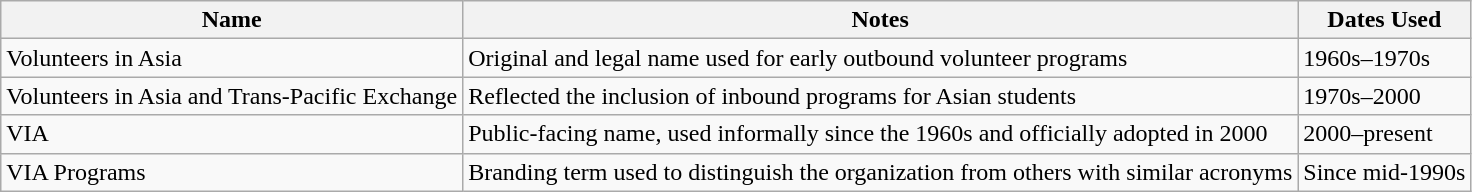<table class="wikitable">
<tr>
<th>Name</th>
<th>Notes</th>
<th>Dates Used</th>
</tr>
<tr>
<td>Volunteers in Asia</td>
<td>Original and legal name used for early outbound volunteer programs</td>
<td>1960s–1970s</td>
</tr>
<tr>
<td>Volunteers in Asia and Trans-Pacific Exchange</td>
<td>Reflected the inclusion of inbound programs for Asian students</td>
<td>1970s–2000</td>
</tr>
<tr>
<td>VIA</td>
<td>Public-facing name, used informally since the 1960s and officially adopted in 2000</td>
<td>2000–present</td>
</tr>
<tr>
<td>VIA Programs</td>
<td>Branding term used to distinguish the organization from others with similar acronyms</td>
<td>Since mid-1990s</td>
</tr>
</table>
